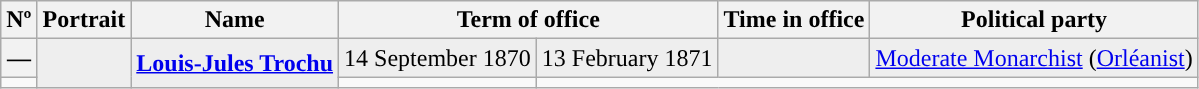<table class="wikitable">
<tr>
<th>Nº</th>
<th>Portrait</th>
<th>Name<br></th>
<th colspan=2>Term of office</th>
<th>Time in office</th>
<th>Political party</th>
</tr>
<tr bgcolor=#EEEEEE>
<th style="background:">—</th>
<td rowspan=2></td>
<td rowspan=2 align=center><strong><a href='#'>Louis-Jules Trochu</a></strong><br></td>
<td>14 September 1870</td>
<td>13 February 1871</td>
<td></td>
<td><a href='#'>Moderate Monarchist</a> (<a href='#'>Orléanist</a>)</td>
</tr>
<tr>
<td colspan=4></td>
</tr>
</table>
